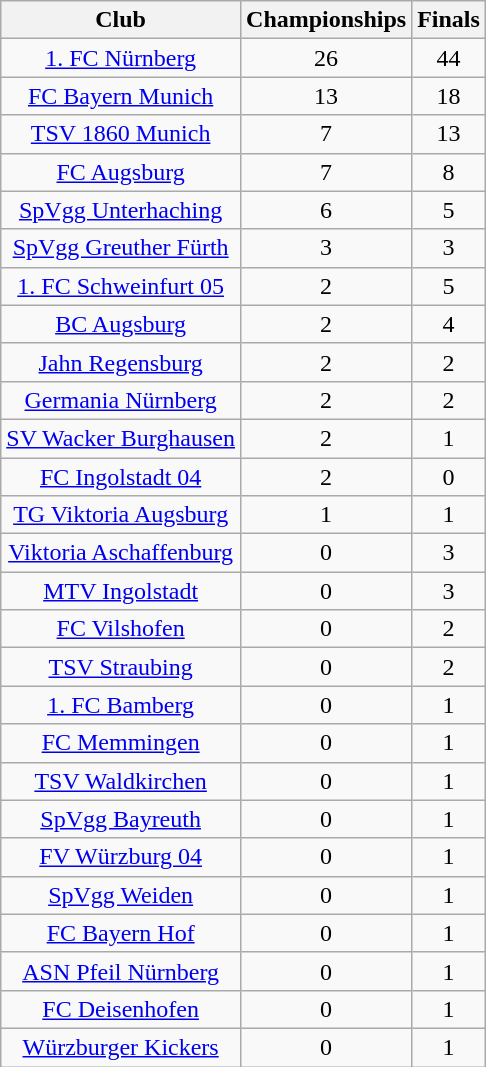<table class="wikitable">
<tr>
<th>Club</th>
<th>Championships</th>
<th>Finals</th>
</tr>
<tr align="center">
<td><a href='#'>1. FC Nürnberg</a></td>
<td>26</td>
<td>44</td>
</tr>
<tr align="center">
<td><a href='#'>FC Bayern Munich</a></td>
<td>13</td>
<td>18</td>
</tr>
<tr align="center">
<td><a href='#'>TSV 1860 Munich</a></td>
<td>7</td>
<td>13</td>
</tr>
<tr align="center">
<td><a href='#'>FC Augsburg</a></td>
<td>7</td>
<td>8</td>
</tr>
<tr align="center">
<td><a href='#'>SpVgg Unterhaching</a></td>
<td>6</td>
<td>5</td>
</tr>
<tr align="center">
<td><a href='#'>SpVgg Greuther Fürth</a></td>
<td>3</td>
<td>3</td>
</tr>
<tr align="center">
<td><a href='#'>1. FC Schweinfurt 05</a></td>
<td>2</td>
<td>5</td>
</tr>
<tr align="center">
<td><a href='#'>BC Augsburg</a></td>
<td>2</td>
<td>4</td>
</tr>
<tr align="center">
<td><a href='#'>Jahn Regensburg</a></td>
<td>2</td>
<td>2</td>
</tr>
<tr align="center">
<td><a href='#'>Germania Nürnberg</a></td>
<td>2</td>
<td>2</td>
</tr>
<tr align="center">
<td><a href='#'>SV Wacker Burghausen</a></td>
<td>2</td>
<td>1</td>
</tr>
<tr align="center">
<td><a href='#'>FC Ingolstadt 04</a></td>
<td>2</td>
<td>0</td>
</tr>
<tr align="center">
<td><a href='#'>TG Viktoria Augsburg</a></td>
<td>1</td>
<td>1</td>
</tr>
<tr align="center">
<td><a href='#'>Viktoria Aschaffenburg</a></td>
<td>0</td>
<td>3</td>
</tr>
<tr align="center">
<td><a href='#'>MTV Ingolstadt</a></td>
<td>0</td>
<td>3</td>
</tr>
<tr align="center">
<td><a href='#'>FC Vilshofen</a></td>
<td>0</td>
<td>2</td>
</tr>
<tr align="center">
<td><a href='#'>TSV Straubing</a></td>
<td>0</td>
<td>2</td>
</tr>
<tr align="center">
<td><a href='#'>1. FC Bamberg</a></td>
<td>0</td>
<td>1</td>
</tr>
<tr align="center">
<td><a href='#'>FC Memmingen</a></td>
<td>0</td>
<td>1</td>
</tr>
<tr align="center">
<td><a href='#'>TSV Waldkirchen</a></td>
<td>0</td>
<td>1</td>
</tr>
<tr align="center">
<td><a href='#'>SpVgg Bayreuth</a></td>
<td>0</td>
<td>1</td>
</tr>
<tr align="center">
<td><a href='#'>FV Würzburg 04</a></td>
<td>0</td>
<td>1</td>
</tr>
<tr align="center">
<td><a href='#'>SpVgg Weiden</a></td>
<td>0</td>
<td>1</td>
</tr>
<tr align="center">
<td><a href='#'>FC Bayern Hof</a></td>
<td>0</td>
<td>1</td>
</tr>
<tr align="center">
<td><a href='#'>ASN Pfeil Nürnberg</a></td>
<td>0</td>
<td>1</td>
</tr>
<tr align="center">
<td><a href='#'>FC Deisenhofen</a></td>
<td>0</td>
<td>1</td>
</tr>
<tr align="center">
<td><a href='#'>Würzburger Kickers</a></td>
<td>0</td>
<td>1</td>
</tr>
</table>
